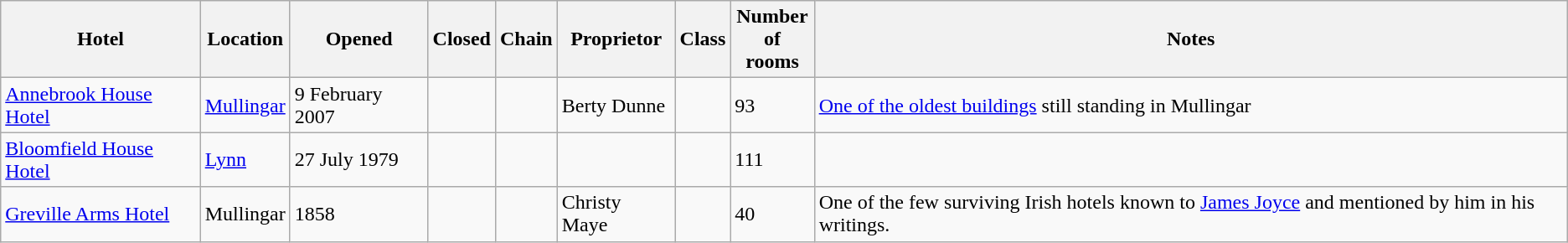<table class="wikitable sortable">
<tr>
<th>Hotel</th>
<th>Location</th>
<th>Opened</th>
<th>Closed</th>
<th>Chain</th>
<th>Proprietor</th>
<th>Class</th>
<th>Number<br>of rooms</th>
<th class="unsortable">Notes</th>
</tr>
<tr>
<td><a href='#'>Annebrook House Hotel</a></td>
<td><a href='#'>Mullingar</a></td>
<td>9 February 2007</td>
<td></td>
<td></td>
<td>Berty Dunne</td>
<td></td>
<td>93</td>
<td><a href='#'>One of the oldest buildings</a> still standing in Mullingar</td>
</tr>
<tr>
<td><a href='#'>Bloomfield House Hotel</a></td>
<td><a href='#'>Lynn</a></td>
<td>27 July 1979</td>
<td></td>
<td></td>
<td></td>
<td></td>
<td>111</td>
<td></td>
</tr>
<tr>
<td><a href='#'>Greville Arms Hotel</a><br></td>
<td>Mullingar</td>
<td>1858</td>
<td></td>
<td></td>
<td>Christy Maye</td>
<td></td>
<td>40</td>
<td>One of the few surviving Irish hotels known to <a href='#'>James Joyce</a> and mentioned by him in his writings.</td>
</tr>
</table>
